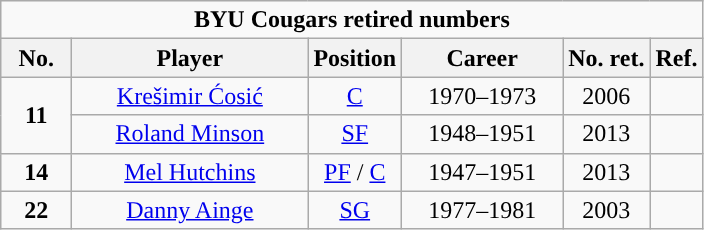<table class="wikitable sortable" style="text-align:center">
<tr>
<td colspan=6><strong>BYU Cougars retired numbers</strong></td>
</tr>
<tr>
<th width=40px>No.</th>
<th width=150px>Player</th>
<th width=40px>Position</th>
<th width=100px>Career</th>
<th width=px>No. ret.</th>
<th width=px>Ref.</th>
</tr>
<tr>
<td rowspan=2><strong>11</strong></td>
<td><a href='#'>Krešimir Ćosić</a></td>
<td><a href='#'>C</a></td>
<td>1970–1973</td>
<td>2006</td>
<td></td>
</tr>
<tr>
<td><a href='#'>Roland Minson</a></td>
<td><a href='#'>SF</a></td>
<td>1948–1951</td>
<td>2013</td>
<td></td>
</tr>
<tr>
<td><strong>14</strong></td>
<td><a href='#'>Mel Hutchins</a></td>
<td><a href='#'>PF</a> / <a href='#'>C</a></td>
<td>1947–1951</td>
<td>2013</td>
<td></td>
</tr>
<tr>
<td><strong>22</strong></td>
<td><a href='#'>Danny Ainge</a></td>
<td><a href='#'>SG</a></td>
<td>1977–1981</td>
<td>2003</td>
<td></td>
</tr>
</table>
